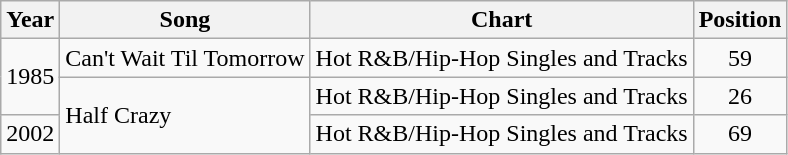<table class="wikitable">
<tr>
<th>Year</th>
<th>Song</th>
<th>Chart</th>
<th>Position</th>
</tr>
<tr>
<td rowspan="2">1985</td>
<td>Can't Wait Til Tomorrow</td>
<td>Hot R&B/Hip-Hop Singles and Tracks</td>
<td align="center">59</td>
</tr>
<tr>
<td rowspan="2">Half Crazy</td>
<td>Hot R&B/Hip-Hop Singles and Tracks</td>
<td align="center">26</td>
</tr>
<tr>
<td>2002</td>
<td>Hot R&B/Hip-Hop Singles and Tracks</td>
<td align="center">69</td>
</tr>
</table>
